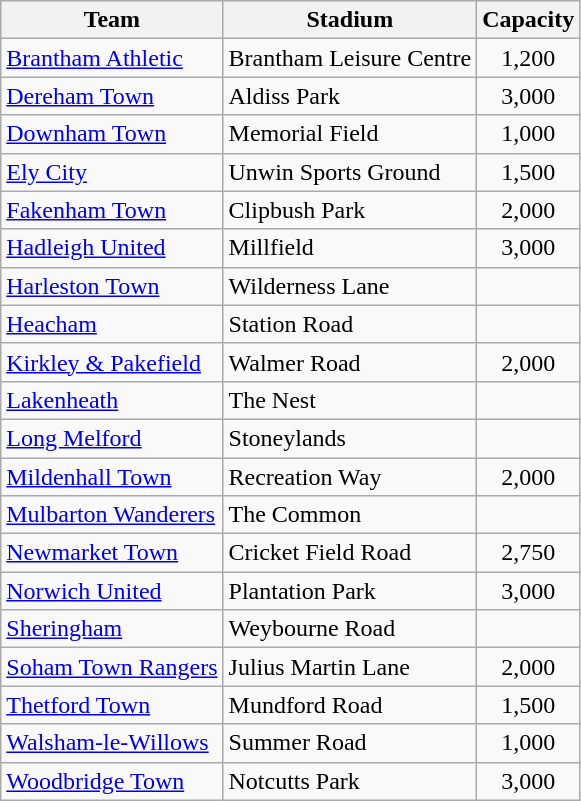<table class="wikitable sortable">
<tr>
<th>Team</th>
<th>Stadium</th>
<th>Capacity</th>
</tr>
<tr>
<td><a href='#'>Brantham Athletic</a></td>
<td>Brantham Leisure Centre</td>
<td align="center">1,200</td>
</tr>
<tr>
<td><a href='#'>Dereham Town</a></td>
<td>Aldiss Park</td>
<td align="center">3,000</td>
</tr>
<tr>
<td><a href='#'>Downham Town</a></td>
<td>Memorial Field</td>
<td align="center">1,000</td>
</tr>
<tr>
<td><a href='#'>Ely City</a></td>
<td>Unwin Sports Ground</td>
<td align="center">1,500</td>
</tr>
<tr>
<td><a href='#'>Fakenham Town</a></td>
<td>Clipbush Park</td>
<td align="center">2,000</td>
</tr>
<tr>
<td><a href='#'>Hadleigh United</a></td>
<td>Millfield</td>
<td align="center">3,000</td>
</tr>
<tr>
<td><a href='#'>Harleston Town</a></td>
<td>Wilderness Lane</td>
<td align="center"></td>
</tr>
<tr>
<td><a href='#'>Heacham</a></td>
<td>Station Road</td>
<td align="center"></td>
</tr>
<tr>
<td><a href='#'>Kirkley & Pakefield</a></td>
<td>Walmer Road</td>
<td align="center">2,000</td>
</tr>
<tr>
<td><a href='#'>Lakenheath</a></td>
<td>The Nest</td>
<td align="center"></td>
</tr>
<tr>
<td><a href='#'>Long Melford</a></td>
<td>Stoneylands</td>
<td align="center"></td>
</tr>
<tr>
<td><a href='#'>Mildenhall Town</a></td>
<td>Recreation Way</td>
<td align="center">2,000</td>
</tr>
<tr>
<td><a href='#'>Mulbarton Wanderers</a></td>
<td>The Common</td>
<td align="center"></td>
</tr>
<tr>
<td><a href='#'>Newmarket Town</a></td>
<td>Cricket Field Road</td>
<td align="center">2,750</td>
</tr>
<tr>
<td><a href='#'>Norwich United</a></td>
<td>Plantation Park</td>
<td align="center">3,000</td>
</tr>
<tr>
<td><a href='#'>Sheringham</a></td>
<td>Weybourne Road</td>
<td align="center"></td>
</tr>
<tr>
<td><a href='#'>Soham Town Rangers</a></td>
<td>Julius Martin Lane</td>
<td align="center">2,000</td>
</tr>
<tr>
<td><a href='#'>Thetford Town</a></td>
<td>Mundford Road</td>
<td align="center">1,500</td>
</tr>
<tr>
<td><a href='#'>Walsham-le-Willows</a></td>
<td>Summer Road</td>
<td align="center">1,000</td>
</tr>
<tr>
<td><a href='#'>Woodbridge Town</a></td>
<td>Notcutts Park</td>
<td align="center">3,000</td>
</tr>
</table>
